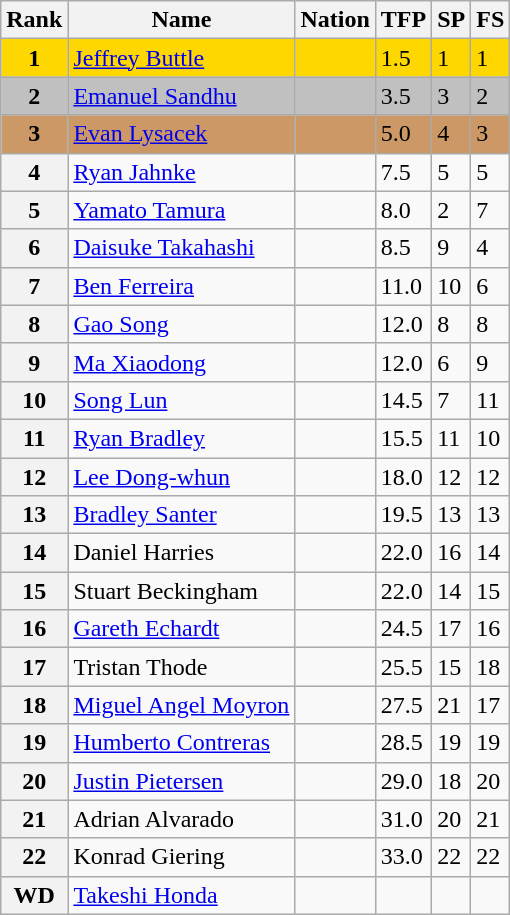<table class="wikitable">
<tr>
<th>Rank</th>
<th>Name</th>
<th>Nation</th>
<th>TFP</th>
<th>SP</th>
<th>FS</th>
</tr>
<tr bgcolor="gold">
<td align="center"><strong>1</strong></td>
<td><a href='#'>Jeffrey Buttle</a></td>
<td></td>
<td>1.5</td>
<td>1</td>
<td>1</td>
</tr>
<tr bgcolor="silver">
<td align="center"><strong>2</strong></td>
<td><a href='#'>Emanuel Sandhu</a></td>
<td></td>
<td>3.5</td>
<td>3</td>
<td>2</td>
</tr>
<tr bgcolor="cc9966">
<td align="center"><strong>3</strong></td>
<td><a href='#'>Evan Lysacek</a></td>
<td></td>
<td>5.0</td>
<td>4</td>
<td>3</td>
</tr>
<tr>
<th>4</th>
<td><a href='#'>Ryan Jahnke</a></td>
<td></td>
<td>7.5</td>
<td>5</td>
<td>5</td>
</tr>
<tr>
<th>5</th>
<td><a href='#'>Yamato Tamura</a></td>
<td></td>
<td>8.0</td>
<td>2</td>
<td>7</td>
</tr>
<tr>
<th>6</th>
<td><a href='#'>Daisuke Takahashi</a></td>
<td></td>
<td>8.5</td>
<td>9</td>
<td>4</td>
</tr>
<tr>
<th>7</th>
<td><a href='#'>Ben Ferreira</a></td>
<td></td>
<td>11.0</td>
<td>10</td>
<td>6</td>
</tr>
<tr>
<th>8</th>
<td><a href='#'>Gao Song</a></td>
<td></td>
<td>12.0</td>
<td>8</td>
<td>8</td>
</tr>
<tr>
<th>9</th>
<td><a href='#'>Ma Xiaodong</a></td>
<td></td>
<td>12.0</td>
<td>6</td>
<td>9</td>
</tr>
<tr>
<th>10</th>
<td><a href='#'>Song Lun</a></td>
<td></td>
<td>14.5</td>
<td>7</td>
<td>11</td>
</tr>
<tr>
<th>11</th>
<td><a href='#'>Ryan Bradley</a></td>
<td></td>
<td>15.5</td>
<td>11</td>
<td>10</td>
</tr>
<tr>
<th>12</th>
<td><a href='#'>Lee Dong-whun</a></td>
<td></td>
<td>18.0</td>
<td>12</td>
<td>12</td>
</tr>
<tr>
<th>13</th>
<td><a href='#'>Bradley Santer</a></td>
<td></td>
<td>19.5</td>
<td>13</td>
<td>13</td>
</tr>
<tr>
<th>14</th>
<td>Daniel Harries</td>
<td></td>
<td>22.0</td>
<td>16</td>
<td>14</td>
</tr>
<tr>
<th>15</th>
<td>Stuart Beckingham</td>
<td></td>
<td>22.0</td>
<td>14</td>
<td>15</td>
</tr>
<tr>
<th>16</th>
<td><a href='#'>Gareth Echardt</a></td>
<td></td>
<td>24.5</td>
<td>17</td>
<td>16</td>
</tr>
<tr>
<th>17</th>
<td>Tristan Thode</td>
<td></td>
<td>25.5</td>
<td>15</td>
<td>18</td>
</tr>
<tr>
<th>18</th>
<td><a href='#'>Miguel Angel Moyron</a></td>
<td></td>
<td>27.5</td>
<td>21</td>
<td>17</td>
</tr>
<tr>
<th>19</th>
<td><a href='#'>Humberto Contreras</a></td>
<td></td>
<td>28.5</td>
<td>19</td>
<td>19</td>
</tr>
<tr>
<th>20</th>
<td><a href='#'>Justin Pietersen</a></td>
<td></td>
<td>29.0</td>
<td>18</td>
<td>20</td>
</tr>
<tr>
<th>21</th>
<td>Adrian Alvarado</td>
<td></td>
<td>31.0</td>
<td>20</td>
<td>21</td>
</tr>
<tr>
<th>22</th>
<td>Konrad Giering</td>
<td></td>
<td>33.0</td>
<td>22</td>
<td>22</td>
</tr>
<tr>
<th>WD</th>
<td><a href='#'>Takeshi Honda</a></td>
<td></td>
<td></td>
<td></td>
<td></td>
</tr>
</table>
